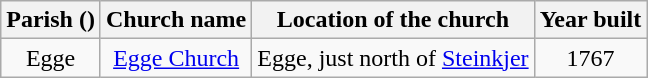<table class="wikitable" style="text-align:center">
<tr>
<th>Parish ()</th>
<th>Church name</th>
<th>Location of the church</th>
<th>Year built</th>
</tr>
<tr>
<td rowspan="1">Egge</td>
<td><a href='#'>Egge Church</a></td>
<td>Egge, just north of <a href='#'>Steinkjer</a></td>
<td>1767</td>
</tr>
</table>
